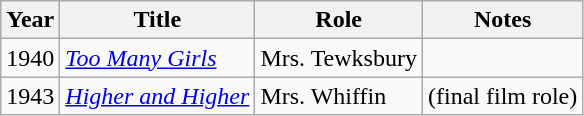<table class="wikitable sortable">
<tr>
<th>Year</th>
<th>Title</th>
<th>Role</th>
<th>Notes</th>
</tr>
<tr>
<td>1940</td>
<td><em><a href='#'>Too Many Girls</a></em></td>
<td>Mrs. Tewksbury</td>
<td></td>
</tr>
<tr>
<td>1943</td>
<td><em><a href='#'>Higher and Higher</a></em></td>
<td>Mrs. Whiffin</td>
<td>(final film role)</td>
</tr>
</table>
